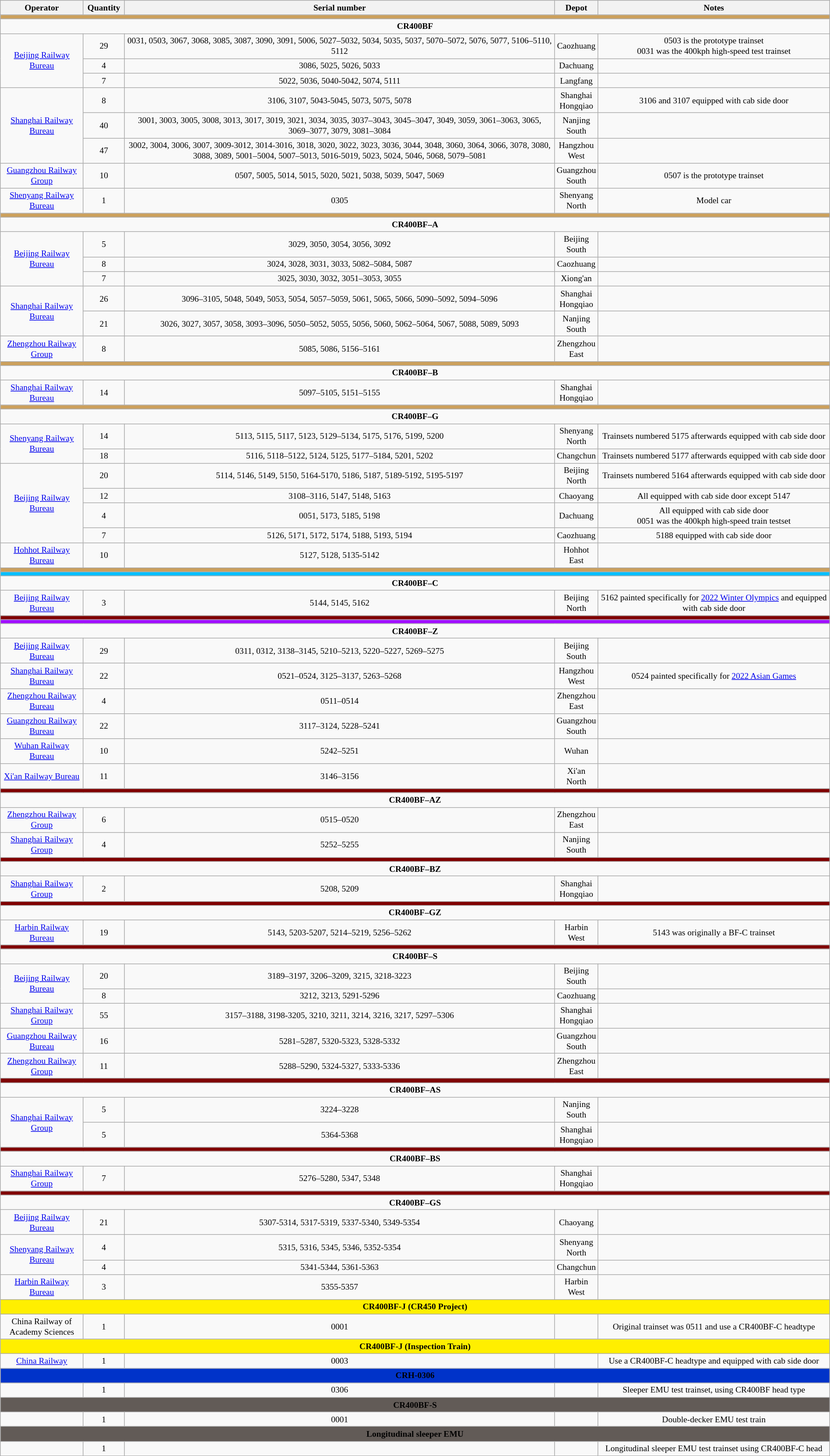<table class="wikitable" style="width:100%; text-align: center; font-size: small;">
<tr>
<th style="width:10%"><strong>Operator</strong></th>
<th style="width:5%"><strong>Quantity</strong></th>
<th style="width:52%"><strong>Serial number</strong></th>
<th style="width:5%"><strong>Depot</strong></th>
<th style="width:30%"><strong>Notes</strong></th>
</tr>
<tr>
<td colspan="5" style="background-color:#cca05c; solid 4px"></td>
</tr>
<tr>
<td colspan="5"><strong>CR400BF</strong></td>
</tr>
<tr>
<td rowspan=3><a href='#'>Beijing Railway Bureau</a></td>
<td>29</td>
<td>0031, 0503, 3067, 3068, 3085, 3087, 3090, 3091, 5006, 5027–5032, 5034, 5035, 5037, 5070–5072, 5076, 5077, 5106–5110, 5112</td>
<td>Caozhuang</td>
<td>0503 is the prototype trainset<br>0031 was the 400kph high-speed test trainset</td>
</tr>
<tr>
<td>4</td>
<td>3086, 5025, 5026, 5033</td>
<td>Dachuang</td>
<td></td>
</tr>
<tr>
<td>7</td>
<td>5022, 5036, 5040-5042, 5074, 5111</td>
<td>Langfang</td>
<td></td>
</tr>
<tr>
<td rowspan=3><a href='#'>Shanghai Railway Bureau</a></td>
<td>8</td>
<td>3106, 3107, 5043-5045, 5073, 5075, 5078</td>
<td>Shanghai Hongqiao</td>
<td>3106 and 3107 equipped with cab side door</td>
</tr>
<tr>
<td>40</td>
<td>3001, 3003, 3005, 3008, 3013, 3017, 3019, 3021, 3034, 3035, 3037–3043, 3045–3047, 3049, 3059, 3061–3063, 3065, 3069–3077, 3079, 3081–3084</td>
<td>Nanjing South</td>
<td></td>
</tr>
<tr>
<td>47</td>
<td>3002, 3004, 3006, 3007, 3009-3012, 3014-3016, 3018, 3020, 3022, 3023, 3036, 3044, 3048, 3060, 3064, 3066, 3078, 3080, 3088, 3089, 5001–5004, 5007–5013, 5016-5019, 5023, 5024, 5046, 5068, 5079–5081</td>
<td>Hangzhou West</td>
<td></td>
</tr>
<tr>
<td><a href='#'>Guangzhou Railway Group</a></td>
<td>10</td>
<td>0507, 5005, 5014, 5015, 5020, 5021, 5038, 5039, 5047, 5069</td>
<td>Guangzhou South</td>
<td>0507 is the prototype trainset</td>
</tr>
<tr>
<td><a href='#'>Shenyang Railway Bureau</a></td>
<td>1</td>
<td>0305</td>
<td>Shenyang North</td>
<td>Model car</td>
</tr>
<tr>
<td colspan="5" style="background-color:#cca05c; solid 4px"></td>
</tr>
<tr>
<td colspan="5"><strong>CR400BF–A</strong></td>
</tr>
<tr>
<td rowspan=3><a href='#'>Beijing Railway Bureau</a></td>
<td>5</td>
<td>3029, 3050, 3054, 3056, 3092</td>
<td>Beijing South</td>
<td></td>
</tr>
<tr>
<td>8</td>
<td>3024, 3028, 3031, 3033, 5082–5084, 5087</td>
<td>Caozhuang</td>
<td></td>
</tr>
<tr>
<td>7</td>
<td>3025, 3030, 3032, 3051–3053, 3055</td>
<td>Xiong'an</td>
<td></td>
</tr>
<tr>
<td rowspan=2><a href='#'>Shanghai Railway Bureau</a></td>
<td>26</td>
<td>3096–3105, 5048, 5049, 5053, 5054, 5057–5059, 5061, 5065, 5066, 5090–5092, 5094–5096</td>
<td>Shanghai Hongqiao</td>
<td></td>
</tr>
<tr>
<td>21</td>
<td>3026, 3027, 3057, 3058, 3093–3096, 5050–5052, 5055, 5056, 5060, 5062–5064, 5067, 5088, 5089, 5093</td>
<td>Nanjing South</td>
<td></td>
</tr>
<tr>
<td><a href='#'>Zhengzhou Railway Group</a></td>
<td>8</td>
<td>5085, 5086, 5156–5161</td>
<td>Zhengzhou East</td>
<td></td>
</tr>
<tr>
<td colspan="5" style="background-color:#cca05c; solid 4px"></td>
</tr>
<tr>
<td colspan="5"><strong>CR400BF–B</strong></td>
</tr>
<tr>
<td><a href='#'>Shanghai Railway Bureau</a></td>
<td>14</td>
<td>5097–5105, 5151–5155</td>
<td>Shanghai Hongqiao</td>
<td></td>
</tr>
<tr>
<td colspan="5" style="background-color:#cca05c; solid 4px"></td>
</tr>
<tr>
<td colspan="5"><strong>CR400BF–G</strong></td>
</tr>
<tr>
<td rowspan=2><a href='#'>Shenyang Railway Bureau</a></td>
<td>14</td>
<td>5113, 5115, 5117, 5123, 5129–5134, 5175, 5176, 5199, 5200</td>
<td>Shenyang North</td>
<td>Trainsets numbered 5175 afterwards equipped with cab side door</td>
</tr>
<tr>
<td>18</td>
<td>5116, 5118–5122, 5124, 5125, 5177–5184, 5201, 5202</td>
<td>Changchun</td>
<td>Trainsets numbered 5177 afterwards equipped with cab side door</td>
</tr>
<tr>
<td rowspan=4><a href='#'>Beijing Railway Bureau</a></td>
<td>20</td>
<td>5114, 5146, 5149, 5150, 5164-5170, 5186, 5187, 5189-5192, 5195-5197</td>
<td>Beijing North</td>
<td>Trainsets numbered 5164 afterwards equipped with cab side door</td>
</tr>
<tr>
<td>12</td>
<td>3108–3116, 5147, 5148, 5163</td>
<td>Chaoyang</td>
<td>All equipped with cab side door except 5147</td>
</tr>
<tr>
<td>4</td>
<td>0051, 5173, 5185, 5198</td>
<td>Dachuang</td>
<td>All equipped with cab side door<br>0051 was the 400kph high-speed train testset</td>
</tr>
<tr>
<td>7</td>
<td>5126, 5171, 5172, 5174, 5188, 5193, 5194</td>
<td>Caozhuang</td>
<td>5188 equipped with cab side door</td>
</tr>
<tr>
<td><a href='#'>Hohhot Railway Bureau</a></td>
<td>10</td>
<td>5127, 5128, 5135-5142</td>
<td>Hohhot East</td>
<td></td>
</tr>
<tr>
<td colspan="5" style="background-color:#cca05c; solid 4px"></td>
</tr>
<tr>
<td colspan="5" style="background-color:#00BFFF; solid 4px"></td>
</tr>
<tr>
<td colspan="5"><strong>CR400BF–C</strong></td>
</tr>
<tr>
<td><a href='#'>Beijing Railway Bureau</a></td>
<td>3</td>
<td>5144, 5145, 5162</td>
<td>Beijing North</td>
<td>5162 painted specifically for <a href='#'>2022 Winter Olympics</a> and equipped with cab side door</td>
</tr>
<tr>
<td colspan="5" style="background-color:#800000; solid 4px"></td>
</tr>
<tr>
<td colspan="5" style="background-color:#A10EFF; solid 4px"></td>
</tr>
<tr>
<td colspan="5"><strong>CR400BF–Z</strong></td>
</tr>
<tr>
<td><a href='#'>Beijing Railway Bureau</a></td>
<td>29</td>
<td>0311, 0312, 3138–3145, 5210–5213, 5220–5227, 5269–5275</td>
<td>Beijing South</td>
<td></td>
</tr>
<tr>
<td><a href='#'>Shanghai Railway Bureau</a></td>
<td>22</td>
<td>0521–0524, 3125–3137, 5263–5268</td>
<td>Hangzhou West</td>
<td>0524 painted specifically for <a href='#'>2022 Asian Games</a></td>
</tr>
<tr>
<td><a href='#'>Zhengzhou Railway Bureau</a></td>
<td>4</td>
<td>0511–0514</td>
<td>Zhengzhou East</td>
<td></td>
</tr>
<tr>
<td><a href='#'>Guangzhou Railway Bureau</a></td>
<td>22</td>
<td>3117–3124, 5228–5241</td>
<td>Guangzhou South</td>
<td></td>
</tr>
<tr>
<td><a href='#'>Wuhan Railway Bureau</a></td>
<td>10</td>
<td>5242–5251</td>
<td>Wuhan</td>
<td></td>
</tr>
<tr>
<td><a href='#'>Xi'an Railway Bureau</a></td>
<td>11</td>
<td>3146–3156</td>
<td>Xi'an North</td>
<td></td>
</tr>
<tr>
<td colspan="5" style="background-color:#800000; solid 4px"></td>
</tr>
<tr>
<td colspan="5"><strong>CR400BF–AZ</strong></td>
</tr>
<tr>
<td><a href='#'>Zhengzhou Railway Group</a></td>
<td>6</td>
<td>0515–0520</td>
<td>Zhengzhou East</td>
<td></td>
</tr>
<tr>
<td><a href='#'>Shanghai Railway Group</a></td>
<td>4</td>
<td>5252–5255</td>
<td>Nanjing South</td>
<td></td>
</tr>
<tr>
<td colspan="5" style="background-color:#800000; solid 4px"></td>
</tr>
<tr>
<td colspan="5"><strong>CR400BF–BZ</strong></td>
</tr>
<tr>
<td><a href='#'>Shanghai Railway Group</a></td>
<td>2</td>
<td>5208, 5209</td>
<td>Shanghai Hongqiao</td>
<td></td>
</tr>
<tr>
<td colspan="5" style="background-color:#800000; solid 4px"></td>
</tr>
<tr>
<td colspan="5"><strong>CR400BF–GZ</strong></td>
</tr>
<tr>
<td><a href='#'>Harbin Railway Bureau</a></td>
<td>19</td>
<td>5143, 5203-5207, 5214–5219, 5256–5262</td>
<td>Harbin West</td>
<td>5143 was originally a BF-C trainset</td>
</tr>
<tr>
<td colspan="5" style="background-color:#800000; solid 4px"></td>
</tr>
<tr>
<td colspan="5"><strong>CR400BF–S</strong></td>
</tr>
<tr>
<td rowspan=2><a href='#'>Beijing Railway Bureau</a></td>
<td>20</td>
<td>3189–3197, 3206–3209, 3215, 3218-3223</td>
<td>Beijing South</td>
<td></td>
</tr>
<tr>
<td>8</td>
<td>3212, 3213, 5291-5296</td>
<td>Caozhuang</td>
<td></td>
</tr>
<tr>
<td><a href='#'>Shanghai Railway Group</a></td>
<td>55</td>
<td>3157–3188, 3198-3205, 3210, 3211, 3214, 3216, 3217, 5297–5306</td>
<td>Shanghai Hongqiao</td>
<td></td>
</tr>
<tr>
<td><a href='#'>Guangzhou Railway Bureau</a></td>
<td>16</td>
<td>5281–5287, 5320-5323, 5328-5332</td>
<td>Guangzhou South</td>
<td></td>
</tr>
<tr>
<td><a href='#'>Zhengzhou Railway Group</a></td>
<td>11</td>
<td>5288–5290, 5324-5327, 5333-5336</td>
<td>Zhengzhou East</td>
<td></td>
</tr>
<tr>
<td colspan="5" style="background-color:#800000; solid 4px"></td>
</tr>
<tr>
<td colspan="5"><strong>CR400BF–AS</strong></td>
</tr>
<tr>
<td rowspan=2><a href='#'>Shanghai Railway Group</a></td>
<td>5</td>
<td>3224–3228</td>
<td>Nanjing South</td>
<td></td>
</tr>
<tr>
<td>5</td>
<td>5364-5368</td>
<td>Shanghai Hongqiao</td>
<td></td>
</tr>
<tr>
<td colspan="5" style="background-color:#800000; solid 4px"></td>
</tr>
<tr>
<td colspan="5"><strong>CR400BF–BS</strong></td>
</tr>
<tr>
<td><a href='#'>Shanghai Railway Group</a></td>
<td>7</td>
<td>5276–5280, 5347, 5348</td>
<td>Shanghai Hongqiao</td>
<td></td>
</tr>
<tr>
<td colspan="5" style="background-color:#800000; solid 4px"></td>
</tr>
<tr>
<td colspan="5"><strong>CR400BF–GS</strong></td>
</tr>
<tr>
<td><a href='#'>Beijing Railway Bureau</a></td>
<td>21</td>
<td>5307-5314, 5317-5319, 5337-5340, 5349-5354</td>
<td>Chaoyang</td>
<td></td>
</tr>
<tr>
<td rowspan=2><a href='#'>Shenyang Railway Bureau</a></td>
<td>4</td>
<td>5315, 5316, 5345, 5346, 5352-5354</td>
<td>Shenyang North</td>
<td></td>
</tr>
<tr>
<td>4</td>
<td>5341-5344, 5361-5363</td>
<td>Changchun</td>
<td></td>
</tr>
<tr>
<td><a href='#'>Harbin Railway Bureau</a></td>
<td>3</td>
<td>5355-5357</td>
<td>Harbin West</td>
<td></td>
</tr>
<tr align=center bgcolor="#FFEF00">
<td colspan = 5><span><strong>CR400BF-J (CR450 Project)</strong></span></td>
</tr>
<tr>
<td>China Railway of Academy Sciences</td>
<td>1</td>
<td>0001</td>
<td></td>
<td>Original trainset was 0511 and use a CR400BF-C headtype</td>
</tr>
<tr align=center bgcolor="#FFEF00">
<td colspan = 5><span><strong>CR400BF-J (Inspection Train)</strong></span></td>
</tr>
<tr>
<td><a href='#'>China Railway</a></td>
<td>1</td>
<td>0003</td>
<td></td>
<td>Use a CR400BF-C headtype and equipped with cab side door</td>
</tr>
<tr align=center bgcolor=#0033c9>
<td colspan = 6><span><strong>CRH-0306</strong></span></td>
</tr>
<tr>
<td></td>
<td>1</td>
<td>0306</td>
<td></td>
<td>Sleeper EMU test trainset, using CR400BF head type</td>
</tr>
<tr align=center bgcolor=#625B57>
<td colspan = 5><span><strong>CR400BF-S</strong></span></td>
</tr>
<tr>
<td></td>
<td>1</td>
<td>0001</td>
<td></td>
<td>Double-decker EMU test train</td>
</tr>
<tr align=center bgcolor=#625B57>
<td colspan = 5><span><strong>Longitudinal sleeper EMU</strong></span></td>
</tr>
<tr>
<td></td>
<td>1</td>
<td></td>
<td></td>
<td>Longitudinal sleeper EMU test trainset using CR400BF-C head</td>
</tr>
</table>
